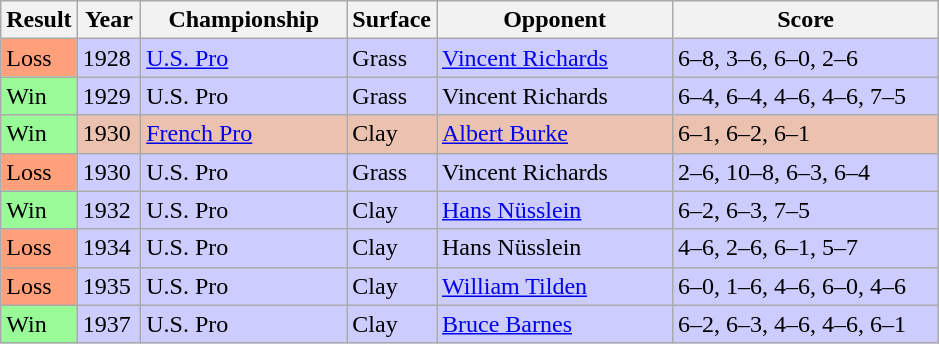<table class='sortable wikitable'>
<tr>
<th style="width:40px">Result</th>
<th style="width:35px">Year</th>
<th style="width:130px">Championship</th>
<th style="width:50px">Surface</th>
<th style="width:150px">Opponent</th>
<th style="width:170px" class="unsortable">Score</th>
</tr>
<tr style="background:#ccccff;">
<td style="background:#ffa07a;">Loss</td>
<td>1928</td>
<td><a href='#'>U.S. Pro</a></td>
<td>Grass</td>
<td> <a href='#'>Vincent Richards</a></td>
<td>6–8, 3–6, 6–0, 2–6</td>
</tr>
<tr style="background:#ccccff;">
<td style="background:#98fb98;">Win</td>
<td>1929</td>
<td>U.S. Pro</td>
<td>Grass</td>
<td> Vincent Richards</td>
<td>6–4, 6–4, 4–6, 4–6, 7–5</td>
</tr>
<tr style="background:#ebc2af;">
<td style="background:#98fb98;">Win</td>
<td>1930</td>
<td><a href='#'>French Pro</a></td>
<td>Clay</td>
<td> <a href='#'>Albert Burke</a></td>
<td>6–1, 6–2, 6–1</td>
</tr>
<tr style="background:#ccccff;">
<td style="background:#ffa07a;">Loss</td>
<td>1930</td>
<td>U.S. Pro</td>
<td>Grass</td>
<td> Vincent Richards</td>
<td>2–6, 10–8, 6–3, 6–4</td>
</tr>
<tr style="background:#ccccff;">
<td style="background:#98fb98;">Win</td>
<td>1932</td>
<td>U.S. Pro</td>
<td>Clay</td>
<td> <a href='#'>Hans Nüsslein</a></td>
<td>6–2, 6–3, 7–5</td>
</tr>
<tr style="background:#ccccff;">
<td style="background:#ffa07a;">Loss</td>
<td>1934</td>
<td>U.S. Pro</td>
<td>Clay</td>
<td> Hans Nüsslein</td>
<td>4–6, 2–6, 6–1, 5–7</td>
</tr>
<tr style="background:#ccccff;">
<td style="background:#ffa07a;">Loss</td>
<td>1935</td>
<td>U.S. Pro</td>
<td>Clay</td>
<td> <a href='#'>William Tilden</a></td>
<td>6–0, 1–6, 4–6, 6–0, 4–6</td>
</tr>
<tr style="background:#ccccff;">
<td style="background:#98fb98;">Win</td>
<td>1937</td>
<td>U.S. Pro</td>
<td>Clay</td>
<td> <a href='#'>Bruce Barnes</a></td>
<td>6–2, 6–3, 4–6, 4–6, 6–1</td>
</tr>
</table>
